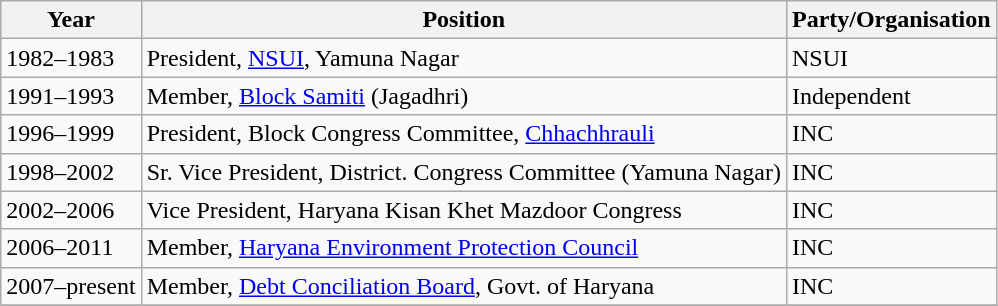<table class="wikitable">
<tr>
<th>Year</th>
<th>Position</th>
<th>Party/Organisation</th>
</tr>
<tr>
<td>1982–1983</td>
<td>President, <a href='#'>NSUI</a>, Yamuna Nagar</td>
<td>NSUI</td>
</tr>
<tr>
<td>1991–1993</td>
<td>Member, <a href='#'>Block Samiti</a> (Jagadhri)</td>
<td>Independent</td>
</tr>
<tr>
<td>1996–1999</td>
<td>President, Block Congress Committee, <a href='#'>Chhachhrauli</a></td>
<td>INC</td>
</tr>
<tr>
<td>1998–2002</td>
<td>Sr. Vice President, District. Congress Committee (Yamuna Nagar)</td>
<td>INC</td>
</tr>
<tr>
<td>2002–2006</td>
<td>Vice President, Haryana Kisan Khet Mazdoor Congress</td>
<td>INC</td>
</tr>
<tr>
<td>2006–2011</td>
<td>Member, <a href='#'>Haryana Environment Protection Council</a></td>
<td>INC</td>
</tr>
<tr>
<td>2007–present</td>
<td>Member, <a href='#'>Debt Conciliation Board</a>, Govt. of Haryana</td>
<td>INC</td>
</tr>
<tr>
</tr>
</table>
